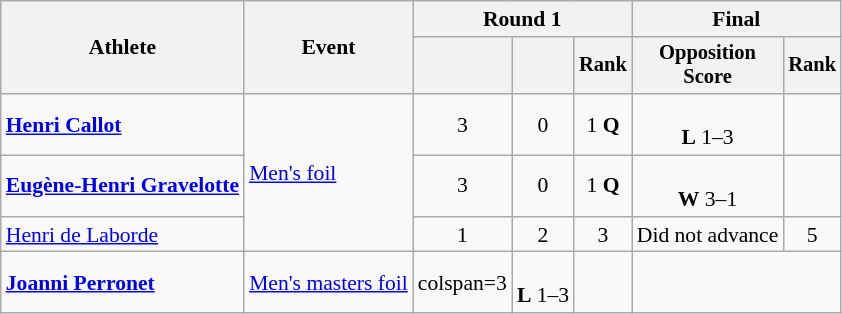<table class="wikitable" style="font-size:90%">
<tr>
<th rowspan=2>Athlete</th>
<th rowspan=2>Event</th>
<th colspan=3>Round 1</th>
<th colspan=2>Final</th>
</tr>
<tr style="font-size:95%">
<th></th>
<th></th>
<th>Rank</th>
<th>Opposition <br> Score</th>
<th>Rank</th>
</tr>
<tr align=center>
<td align=left><strong><a href='#'>Henri Callot</a></strong></td>
<td align=left rowspan=3><a href='#'>Men's foil</a></td>
<td>3</td>
<td>0</td>
<td>1 <strong>Q</strong></td>
<td><br><strong>L</strong> 1–3</td>
<td></td>
</tr>
<tr align=center>
<td align=left><strong><a href='#'>Eugène-Henri Gravelotte</a></strong></td>
<td>3</td>
<td>0</td>
<td>1 <strong>Q</strong></td>
<td><br><strong>W</strong> 3–1</td>
<td></td>
</tr>
<tr align=center>
<td align=left><a href='#'>Henri de Laborde</a></td>
<td>1</td>
<td>2</td>
<td>3</td>
<td>Did not advance</td>
<td>5</td>
</tr>
<tr align=center>
<td align=left><strong><a href='#'>Joanni Perronet</a></strong></td>
<td align=left><a href='#'>Men's masters foil</a></td>
<td>colspan=3 </td>
<td><br><strong>L</strong> 1–3</td>
<td></td>
</tr>
</table>
